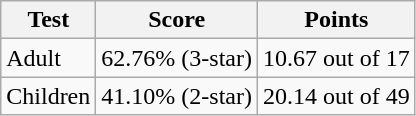<table class="wikitable">
<tr>
<th>Test</th>
<th>Score</th>
<th>Points</th>
</tr>
<tr>
<td>Adult</td>
<td>62.76% (3-star)</td>
<td>10.67 out of 17</td>
</tr>
<tr>
<td>Children</td>
<td>41.10% (2-star)</td>
<td>20.14 out of 49</td>
</tr>
</table>
